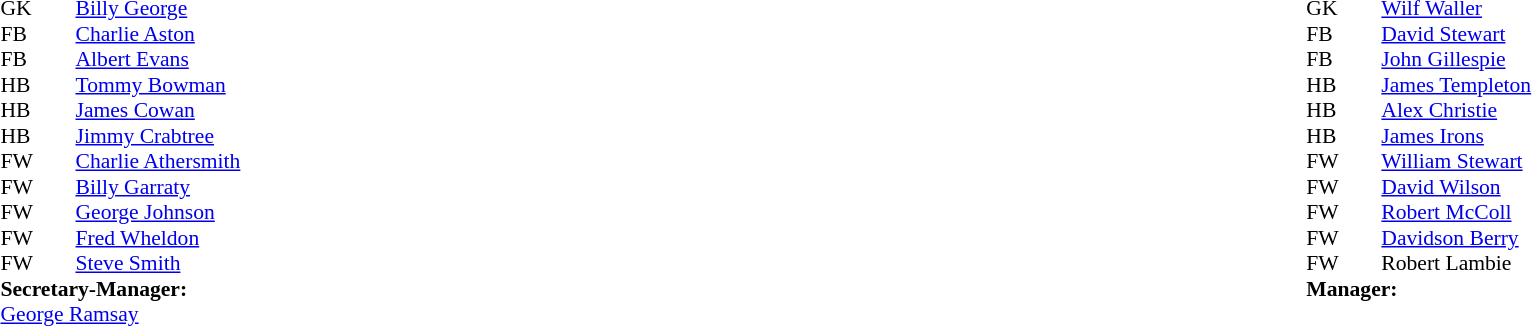<table width="100%">
<tr>
<td valign="top" width="50%"><br><table style="font-size: 90%" cellspacing="0" cellpadding="0">
<tr>
<th width="25"></th>
<th width="25"></th>
</tr>
<tr>
<td>GK</td>
<td></td>
<td> <a href='#'>Billy George</a></td>
</tr>
<tr>
<td>FB</td>
<td></td>
<td> <a href='#'>Charlie Aston</a></td>
</tr>
<tr>
<td>FB</td>
<td></td>
<td> <a href='#'>Albert Evans</a></td>
</tr>
<tr>
<td>HB</td>
<td></td>
<td> <a href='#'>Tommy Bowman</a></td>
</tr>
<tr>
<td>HB</td>
<td></td>
<td> <a href='#'>James Cowan</a></td>
</tr>
<tr>
<td>HB</td>
<td></td>
<td> <a href='#'>Jimmy Crabtree</a></td>
</tr>
<tr>
<td>FW</td>
<td></td>
<td> <a href='#'>Charlie Athersmith</a></td>
</tr>
<tr>
<td>FW</td>
<td></td>
<td> <a href='#'>Billy Garraty</a></td>
</tr>
<tr>
<td>FW</td>
<td></td>
<td> <a href='#'>George Johnson</a></td>
</tr>
<tr>
<td>FW</td>
<td></td>
<td> <a href='#'>Fred Wheldon</a></td>
</tr>
<tr>
<td>FW</td>
<td></td>
<td> <a href='#'>Steve Smith</a></td>
</tr>
<tr>
<td colspan="4"><strong>Secretary-Manager:</strong></td>
</tr>
<tr>
<td colspan="4"><a href='#'>George Ramsay</a></td>
</tr>
</table>
</td>
<td valign="top"></td>
<td valign="top" width="50%"><br><table style="font-size: 90%" cellspacing="0" cellpadding="0" align=center>
<tr>
<th width="25"></th>
<th width="25"></th>
</tr>
<tr>
<td>GK</td>
<td></td>
<td> <a href='#'>Wilf Waller</a></td>
</tr>
<tr>
<td>FB</td>
<td></td>
<td> <a href='#'>David Stewart</a></td>
</tr>
<tr>
<td>FB</td>
<td></td>
<td> <a href='#'>John Gillespie</a></td>
</tr>
<tr>
<td>HB</td>
<td></td>
<td> <a href='#'>James Templeton</a></td>
</tr>
<tr>
<td>HB</td>
<td></td>
<td> <a href='#'>Alex Christie</a></td>
</tr>
<tr>
<td>HB</td>
<td></td>
<td> <a href='#'>James Irons</a></td>
</tr>
<tr>
<td>FW</td>
<td></td>
<td> <a href='#'>William Stewart</a></td>
</tr>
<tr>
<td>FW</td>
<td></td>
<td> <a href='#'>David Wilson</a></td>
</tr>
<tr>
<td>FW</td>
<td></td>
<td> <a href='#'>Robert McColl</a></td>
</tr>
<tr>
<td>FW</td>
<td></td>
<td> <a href='#'>Davidson Berry</a></td>
</tr>
<tr>
<td>FW</td>
<td></td>
<td> Robert Lambie</td>
</tr>
<tr>
<td colspan=4><strong>Manager:</strong></td>
</tr>
<tr>
<td colspan="4"></td>
</tr>
</table>
</td>
</tr>
</table>
